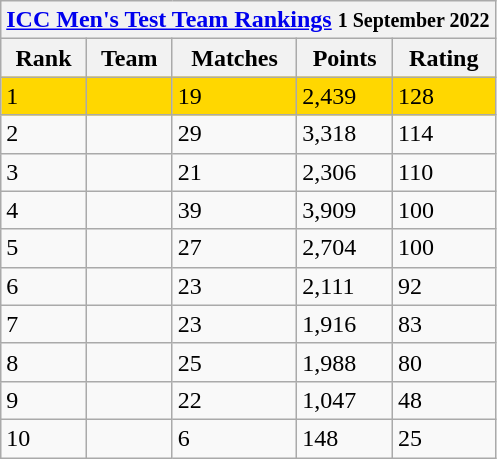<table class="wikitable" style="white-space: nowrap;">
<tr>
<th colspan="5"><a href='#'>ICC Men's Test Team Rankings</a> <small>1 September 2022</small></th>
</tr>
<tr>
<th>Rank</th>
<th>Team</th>
<th>Matches</th>
<th>Points</th>
<th>Rating</th>
</tr>
<tr style="background:gold">
<td>1</td>
<td style="text-align:left"></td>
<td>19</td>
<td>2,439</td>
<td>128</td>
</tr>
<tr>
<td>2</td>
<td style="text-align:left"></td>
<td>29</td>
<td>3,318</td>
<td>114</td>
</tr>
<tr>
<td>3</td>
<td style="text-align:left"></td>
<td>21</td>
<td>2,306</td>
<td>110</td>
</tr>
<tr>
<td>4</td>
<td style="text-align:left"></td>
<td>39</td>
<td>3,909</td>
<td>100</td>
</tr>
<tr>
<td>5</td>
<td style="text-align:left"></td>
<td>27</td>
<td>2,704</td>
<td>100</td>
</tr>
<tr>
<td>6</td>
<td style="text-align:left"></td>
<td>23</td>
<td>2,111</td>
<td>92</td>
</tr>
<tr>
<td>7</td>
<td style="text-align:left"></td>
<td>23</td>
<td>1,916</td>
<td>83</td>
</tr>
<tr>
<td>8</td>
<td style="text-align:left"></td>
<td>25</td>
<td>1,988</td>
<td>80</td>
</tr>
<tr>
<td>9</td>
<td style="text-align:left"></td>
<td>22</td>
<td>1,047</td>
<td>48</td>
</tr>
<tr>
<td>10</td>
<td style="text-align:left"></td>
<td>6</td>
<td>148</td>
<td>25</td>
</tr>
</table>
